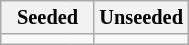<table class="wikitable" style="font-size:85%">
<tr>
<th colspan=4>Seeded</th>
<th colspan=4>Unseeded</th>
</tr>
<tr>
<td style="border-right:none; width:12.5%; vertical-align:top;"></td>
<td style="border-left:none; border-right:none; width:12.5%; vertical-align:top;"></td>
<td style="border-left:none; border-right:none; width:12.5%; vertical-align:top;"></td>
<td style="border-left:none; width:12.5%; vertical-align:top;"></td>
<td style="border-right:none; width:12.5%; vertical-align:top;"></td>
<td style="border-left:none; border-right:none; width:12.5%; vertical-align:top;"></td>
<td style="border-left:none; border-right:none; width:12.5%; vertical-align:top;"></td>
<td style="border-left:none; width:12.5%; vertical-align:top;"></td>
</tr>
</table>
